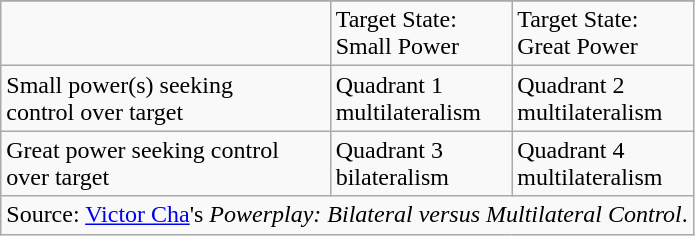<table class="wikitable floatright">
<tr>
</tr>
<tr>
<td></td>
<td>Target State:<br>Small Power</td>
<td>Target State:<br>Great Power</td>
</tr>
<tr>
<td>Small power(s) seeking<br>control over target</td>
<td>Quadrant 1<br>multilateralism</td>
<td>Quadrant 2<br>multilateralism</td>
</tr>
<tr>
<td>Great power seeking control<br>over target</td>
<td>Quadrant 3<br>bilateralism</td>
<td>Quadrant 4<br>multilateralism</td>
</tr>
<tr>
<td colspan=3>Source: <a href='#'>Victor Cha</a>'s <em>Powerplay: Bilateral versus Multilateral Control</em>.</td>
</tr>
</table>
